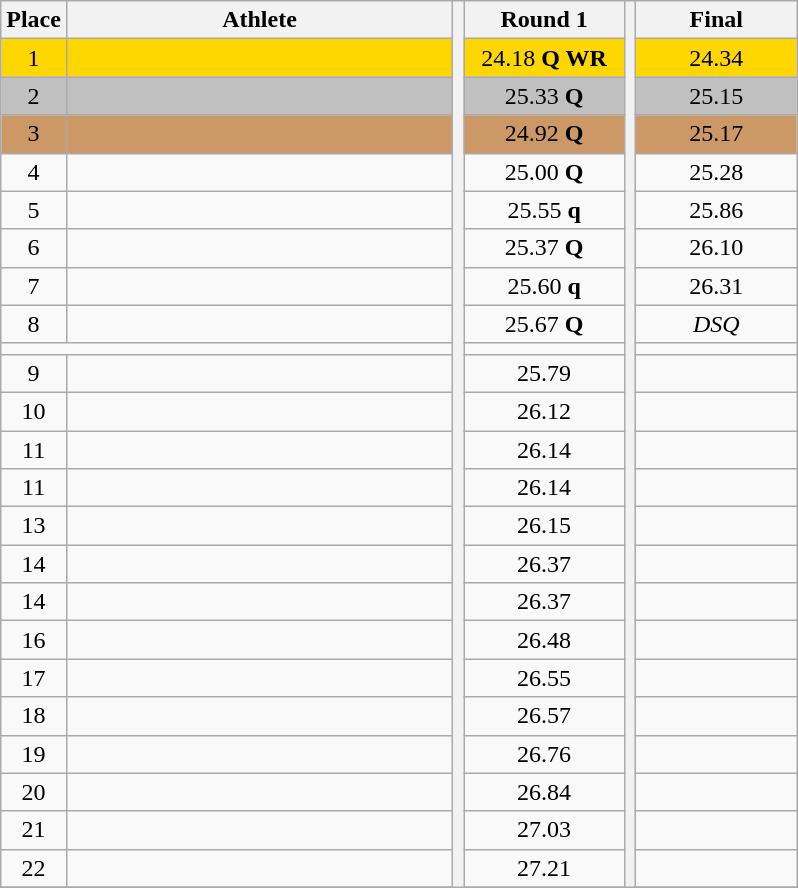<table class="wikitable" style="text-align:center">
<tr>
<th>Place</th>
<th width=250>Athlete</th>
<th rowspan=31></th>
<th width=100>Round 1</th>
<th rowspan=31></th>
<th width=100>Final</th>
</tr>
<tr bgcolor=gold>
<td>1</td>
<td align=left></td>
<td>24.18 <strong>Q WR</strong></td>
<td>24.34</td>
</tr>
<tr bgcolor=silver>
<td>2</td>
<td align=left></td>
<td>25.33 <strong>Q</strong></td>
<td>25.15</td>
</tr>
<tr bgcolor=cc9966>
<td>3</td>
<td align=left></td>
<td>24.92 <strong>Q</strong></td>
<td>25.17</td>
</tr>
<tr>
<td>4</td>
<td align=left></td>
<td>25.00 <strong>Q</strong></td>
<td>25.28</td>
</tr>
<tr>
<td>5</td>
<td align=left></td>
<td>25.55 <strong>q</strong></td>
<td>25.86</td>
</tr>
<tr>
<td>6</td>
<td align=left></td>
<td>25.37 <strong>Q</strong></td>
<td>26.10</td>
</tr>
<tr>
<td>7</td>
<td align=left></td>
<td>25.60 <strong>q</strong></td>
<td>26.31</td>
</tr>
<tr>
<td>8</td>
<td align=left></td>
<td>25.67 <strong>Q</strong></td>
<td><em>DSQ</em></td>
</tr>
<tr>
<td colspan=10></td>
</tr>
<tr>
<td>9</td>
<td align=left></td>
<td>25.79</td>
<td></td>
</tr>
<tr>
<td>10</td>
<td align=left></td>
<td>26.12</td>
<td></td>
</tr>
<tr>
<td>11</td>
<td align=left></td>
<td>26.14</td>
<td></td>
</tr>
<tr>
<td>11</td>
<td align=left></td>
<td>26.14</td>
<td></td>
</tr>
<tr>
<td>13</td>
<td align=left></td>
<td>26.15</td>
<td></td>
</tr>
<tr>
<td>14</td>
<td align=left></td>
<td>26.37</td>
<td></td>
</tr>
<tr>
<td>14</td>
<td align=left></td>
<td>26.37</td>
<td></td>
</tr>
<tr>
<td>16</td>
<td align=left></td>
<td>26.48</td>
<td></td>
</tr>
<tr>
<td>17</td>
<td align=left></td>
<td>26.55</td>
<td></td>
</tr>
<tr>
<td>18</td>
<td align=left></td>
<td>26.57</td>
<td></td>
</tr>
<tr>
<td>19</td>
<td align=left></td>
<td>26.76</td>
<td></td>
</tr>
<tr>
<td>20</td>
<td align=left></td>
<td>26.84</td>
<td></td>
</tr>
<tr>
<td>21</td>
<td align=left></td>
<td>27.03</td>
<td></td>
</tr>
<tr>
<td>22</td>
<td align=left></td>
<td>27.21</td>
<td></td>
</tr>
<tr>
</tr>
</table>
